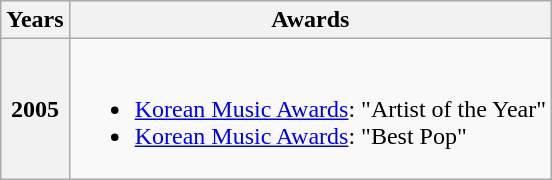<table class="wikitable">
<tr>
<th>Years</th>
<th>Awards</th>
</tr>
<tr>
<th>2005</th>
<td><br><ul><li><a href='#'>Korean Music Awards</a>: "Artist of the Year"</li><li><a href='#'>Korean Music Awards</a>: "Best Pop"</li></ul></td>
</tr>
</table>
